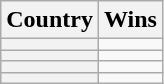<table class="sortable wikitable plainrowheaders">
<tr>
<th>Country</th>
<th>Wins</th>
</tr>
<tr>
<th scope="row"></th>
<td align="center"></td>
</tr>
<tr>
<th scope="row"></th>
<td align="center"></td>
</tr>
<tr>
<th scope="row"></th>
<td align="center"></td>
</tr>
<tr>
<th scope="row"></th>
<td align="center"></td>
</tr>
</table>
